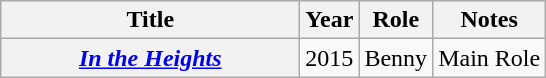<table class="wikitable plainrowheaders">
<tr>
<th style="width:12em">Title</th>
<th scope="col">Year</th>
<th scope="col">Role</th>
<th scope="col">Notes</th>
</tr>
<tr>
<th scope="row"><em><a href='#'>In the Heights</a></em></th>
<td>2015</td>
<td>Benny</td>
<td>Main Role</td>
</tr>
</table>
